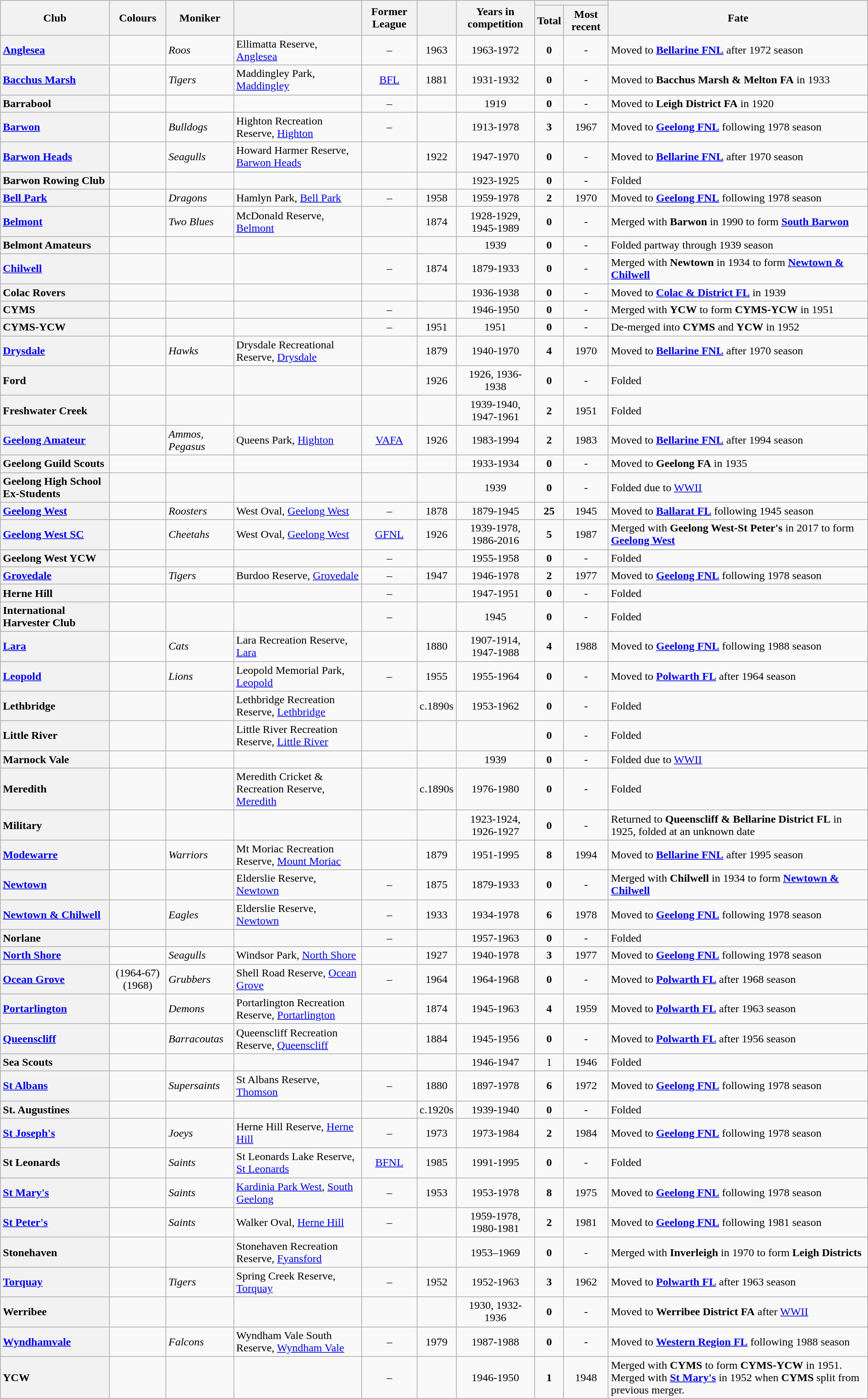<table class="wikitable sortable" style="text-align:center; width:100%">
<tr>
<th rowspan="2">Club</th>
<th rowspan="2" class="unsortable">Colours</th>
<th rowspan="2">Moniker</th>
<th rowspan="2"></th>
<th rowspan="2">Former League</th>
<th rowspan="2"></th>
<th rowspan="2">Years in competition</th>
<th colspan="2"></th>
<th rowspan="2">Fate</th>
</tr>
<tr>
<th data-sort-type="number">Total</th>
<th>Most recent</th>
</tr>
<tr>
<th style="text-align:left"><a href='#'>Anglesea</a></th>
<td></td>
<td align="left"><em>Roos</em></td>
<td align="left">Ellimatta Reserve, <a href='#'>Anglesea</a></td>
<td>–</td>
<td>1963</td>
<td>1963-1972</td>
<td><strong>0</strong></td>
<td>-</td>
<td align="left">Moved to <a href='#'><strong>Bellarine FNL</strong></a> after 1972 season</td>
</tr>
<tr>
<th style="text-align:left"><a href='#'>Bacchus Marsh</a></th>
<td></td>
<td align="left"><em>Tigers</em></td>
<td align="left">Maddingley Park, <a href='#'>Maddingley</a></td>
<td><a href='#'>BFL</a></td>
<td>1881</td>
<td>1931-1932</td>
<td><strong>0</strong></td>
<td>-</td>
<td align="left">Moved to <strong>Bacchus Marsh & Melton FA</strong> in 1933</td>
</tr>
<tr>
<th style="text-align:left">Barrabool</th>
<td></td>
<td></td>
<td></td>
<td>–</td>
<td></td>
<td>1919</td>
<td><strong>0</strong></td>
<td>-</td>
<td align="left">Moved to <strong>Leigh District FA</strong> in 1920</td>
</tr>
<tr>
<th style="text-align:left"><a href='#'>Barwon</a></th>
<td></td>
<td align="left"><em>Bulldogs</em></td>
<td align="left">Highton Recreation Reserve, <a href='#'>Highton</a></td>
<td>–</td>
<td></td>
<td>1913-1978</td>
<td><strong>3</strong></td>
<td>1967</td>
<td align="left">Moved to <a href='#'><strong>Geelong FNL</strong></a> following 1978 season</td>
</tr>
<tr>
<th style="text-align:left"><a href='#'>Barwon Heads</a></th>
<td></td>
<td align="left"><em>Seagulls</em></td>
<td align="left">Howard Harmer Reserve, <a href='#'>Barwon Heads</a></td>
<td></td>
<td>1922</td>
<td>1947-1970</td>
<td><strong>0</strong></td>
<td>-</td>
<td align="left">Moved to <a href='#'><strong>Bellarine FNL</strong></a> after 1970 season</td>
</tr>
<tr>
<th style="text-align:left">Barwon Rowing Club</th>
<td></td>
<td></td>
<td></td>
<td></td>
<td></td>
<td>1923-1925</td>
<td><strong>0</strong></td>
<td>-</td>
<td align="left">Folded</td>
</tr>
<tr>
<th style="text-align:left"><a href='#'>Bell Park</a></th>
<td></td>
<td align="left"><em>Dragons</em></td>
<td align="left">Hamlyn Park, <a href='#'>Bell Park</a></td>
<td>–</td>
<td>1958</td>
<td>1959-1978</td>
<td><strong>2</strong></td>
<td>1970</td>
<td align="left">Moved to <a href='#'><strong>Geelong FNL</strong></a> following 1978 season</td>
</tr>
<tr>
<th style="text-align:left"><a href='#'>Belmont</a></th>
<td></td>
<td align="left"><em>Two Blues</em></td>
<td align="left">McDonald Reserve, <a href='#'>Belmont</a></td>
<td></td>
<td>1874</td>
<td>1928-1929, 1945-1989</td>
<td><strong>0</strong></td>
<td>-</td>
<td align="left">Merged with <strong>Barwon</strong> in 1990 to form <a href='#'><strong>South Barwon</strong></a></td>
</tr>
<tr>
<th style="text-align:left">Belmont Amateurs</th>
<td></td>
<td></td>
<td></td>
<td></td>
<td></td>
<td>1939</td>
<td><strong>0</strong></td>
<td>-</td>
<td align="left">Folded partway through 1939 season</td>
</tr>
<tr>
<th style="text-align:left"><a href='#'>Chilwell</a></th>
<td></td>
<td></td>
<td></td>
<td>–</td>
<td>1874</td>
<td>1879-1933</td>
<td><strong>0</strong></td>
<td>-</td>
<td align="left">Merged with <strong>Newtown</strong> in 1934 to form <a href='#'><strong>Newtown & Chilwell</strong></a></td>
</tr>
<tr>
<th style="text-align:left">Colac Rovers</th>
<td></td>
<td></td>
<td></td>
<td></td>
<td></td>
<td>1936-1938</td>
<td><strong>0</strong></td>
<td>-</td>
<td align="left">Moved to <a href='#'><strong>Colac & District FL</strong></a> in 1939</td>
</tr>
<tr>
<th style="text-align:left">CYMS</th>
<td></td>
<td></td>
<td></td>
<td>–</td>
<td></td>
<td>1946-1950</td>
<td><strong>0</strong></td>
<td>-</td>
<td align="left">Merged with <strong>YCW</strong> to form <strong>CYMS-YCW</strong> in 1951</td>
</tr>
<tr>
<th style="text-align:left">CYMS-YCW</th>
<td></td>
<td></td>
<td></td>
<td>–</td>
<td>1951</td>
<td>1951</td>
<td><strong>0</strong></td>
<td>-</td>
<td align="left">De-merged into <strong>CYMS</strong> and <strong>YCW</strong> in 1952</td>
</tr>
<tr>
<th style="text-align:left"><a href='#'>Drysdale</a></th>
<td></td>
<td align="left"><em>Hawks</em></td>
<td align="left">Drysdale Recreational Reserve, <a href='#'>Drysdale</a></td>
<td></td>
<td>1879</td>
<td>1940-1970</td>
<td><strong>4</strong></td>
<td>1970</td>
<td align="left">Moved to <a href='#'><strong>Bellarine FNL</strong></a> after 1970 season</td>
</tr>
<tr>
<th style="text-align:left">Ford</th>
<td></td>
<td></td>
<td></td>
<td></td>
<td>1926</td>
<td>1926, 1936-1938</td>
<td><strong>0</strong></td>
<td>-</td>
<td align="left">Folded</td>
</tr>
<tr>
<th style="text-align:left">Freshwater Creek</th>
<td></td>
<td></td>
<td></td>
<td></td>
<td></td>
<td>1939-1940, 1947-1961</td>
<td><strong>2</strong></td>
<td>1951</td>
<td align="left">Folded</td>
</tr>
<tr>
<th style="text-align:left"><a href='#'>Geelong Amateur</a></th>
<td></td>
<td align="left"><em>Ammos, Pegasus</em></td>
<td align="left">Queens Park, <a href='#'>Highton</a></td>
<td><a href='#'>VAFA</a></td>
<td>1926</td>
<td>1983-1994</td>
<td><strong>2</strong></td>
<td>1983</td>
<td align="left">Moved to <a href='#'><strong>Bellarine FNL</strong></a> after 1994 season</td>
</tr>
<tr>
<th style="text-align:left">Geelong Guild Scouts</th>
<td></td>
<td></td>
<td></td>
<td></td>
<td></td>
<td>1933-1934</td>
<td><strong>0</strong></td>
<td>-</td>
<td align="left">Moved to <strong>Geelong FA</strong> in 1935</td>
</tr>
<tr>
<th style="text-align:left">Geelong High School Ex-Students</th>
<td></td>
<td></td>
<td></td>
<td></td>
<td></td>
<td>1939</td>
<td><strong>0</strong></td>
<td>-</td>
<td align="left">Folded due to <a href='#'>WWII</a></td>
</tr>
<tr>
<th style="text-align:left"><a href='#'>Geelong West</a></th>
<td></td>
<td align="left"><em>Roosters</em></td>
<td align="left">West Oval, <a href='#'>Geelong West</a></td>
<td>–</td>
<td>1878</td>
<td>1879-1945</td>
<td><strong>25</strong></td>
<td>1945</td>
<td align="left">Moved to <strong><a href='#'>Ballarat FL</a></strong> following 1945 season</td>
</tr>
<tr>
<th style="text-align:left"><a href='#'>Geelong West SC</a></th>
<td></td>
<td align="left"><em>Cheetahs</em></td>
<td align="left">West Oval, <a href='#'>Geelong West</a></td>
<td><a href='#'>GFNL</a></td>
<td>1926</td>
<td>1939-1978, 1986-2016</td>
<td><strong>5</strong></td>
<td>1987</td>
<td align="left">Merged with <strong>Geelong West-St Peter's</strong> in 2017 to form <a href='#'><strong>Geelong West</strong></a></td>
</tr>
<tr>
<th style="text-align:left">Geelong West YCW</th>
<td></td>
<td></td>
<td></td>
<td>–</td>
<td></td>
<td>1955-1958</td>
<td><strong>0</strong></td>
<td>-</td>
<td align="left">Folded</td>
</tr>
<tr>
<th style="text-align:left"><a href='#'>Grovedale</a></th>
<td></td>
<td align="left"><em>Tigers</em></td>
<td align="left">Burdoo Reserve, <a href='#'>Grovedale</a></td>
<td>–</td>
<td>1947</td>
<td>1946-1978</td>
<td><strong>2</strong></td>
<td>1977</td>
<td align="left">Moved to <a href='#'><strong>Geelong FNL</strong></a> following 1978 season</td>
</tr>
<tr>
<th style="text-align:left">Herne Hill</th>
<td></td>
<td></td>
<td></td>
<td>–</td>
<td></td>
<td>1947-1951</td>
<td><strong>0</strong></td>
<td>-</td>
<td align="left">Folded</td>
</tr>
<tr>
<th style="text-align:left">International Harvester Club</th>
<td></td>
<td></td>
<td></td>
<td>–</td>
<td></td>
<td>1945</td>
<td><strong>0</strong></td>
<td>-</td>
<td align="left">Folded</td>
</tr>
<tr>
<th style="text-align:left"><a href='#'>Lara</a></th>
<td></td>
<td align="left"><em>Cats</em></td>
<td align="left">Lara Recreation Reserve, <a href='#'>Lara</a></td>
<td></td>
<td>1880</td>
<td>1907-1914, 1947-1988</td>
<td><strong>4</strong></td>
<td>1988</td>
<td align="left">Moved to <a href='#'><strong>Geelong FNL</strong></a> following 1988 season</td>
</tr>
<tr>
<th style="text-align:left"><a href='#'>Leopold</a></th>
<td></td>
<td align="left"><em>Lions</em></td>
<td align="left">Leopold Memorial Park, <a href='#'>Leopold</a></td>
<td>–</td>
<td>1955</td>
<td>1955-1964</td>
<td><strong>0</strong></td>
<td>-</td>
<td align="left">Moved to <a href='#'><strong>Polwarth FL</strong></a> after 1964 season</td>
</tr>
<tr>
<th style="text-align:left">Lethbridge</th>
<td></td>
<td></td>
<td align="left">Lethbridge Recreation Reserve, <a href='#'>Lethbridge</a></td>
<td></td>
<td>c.1890s</td>
<td>1953-1962</td>
<td><strong>0</strong></td>
<td>-</td>
<td align="left">Folded</td>
</tr>
<tr>
<th style="text-align:left">Little River</th>
<td></td>
<td></td>
<td align="left">Little River Recreation Reserve, <a href='#'>Little River</a></td>
<td></td>
<td></td>
<td></td>
<td><strong>0</strong></td>
<td>-</td>
<td align="left">Folded</td>
</tr>
<tr>
<th style="text-align:left">Marnock Vale</th>
<td></td>
<td></td>
<td></td>
<td></td>
<td></td>
<td>1939</td>
<td><strong>0</strong></td>
<td>-</td>
<td align="left">Folded due to <a href='#'>WWII</a></td>
</tr>
<tr>
<th style="text-align:left">Meredith</th>
<td></td>
<td></td>
<td align="left">Meredith Cricket & Recreation Reserve, <a href='#'>Meredith</a></td>
<td></td>
<td>c.1890s</td>
<td>1976-1980</td>
<td><strong>0</strong></td>
<td>-</td>
<td align="left">Folded</td>
</tr>
<tr>
<th style="text-align:left">Military</th>
<td></td>
<td></td>
<td></td>
<td></td>
<td></td>
<td>1923-1924, 1926-1927</td>
<td><strong>0</strong></td>
<td>-</td>
<td align="left">Returned to <strong>Queenscliff & Bellarine District FL</strong> in 1925, folded at an unknown date</td>
</tr>
<tr>
<th style="text-align:left"><a href='#'>Modewarre</a></th>
<td></td>
<td align="left"><em>Warriors</em></td>
<td align="left">Mt Moriac Recreation Reserve, <a href='#'>Mount Moriac</a></td>
<td></td>
<td>1879</td>
<td>1951-1995</td>
<td><strong>8</strong></td>
<td>1994</td>
<td align="left">Moved to <a href='#'><strong>Bellarine FNL</strong></a> after 1995 season</td>
</tr>
<tr>
<th style="text-align:left"><a href='#'>Newtown</a></th>
<td></td>
<td></td>
<td align="left">Elderslie Reserve, <a href='#'>Newtown</a></td>
<td>–</td>
<td>1875</td>
<td>1879-1933</td>
<td><strong>0</strong></td>
<td>-</td>
<td align="left">Merged with <strong>Chilwell</strong> in 1934 to form <a href='#'><strong>Newtown & Chilwell</strong></a></td>
</tr>
<tr>
<th style="text-align:left"><a href='#'>Newtown & Chilwell</a></th>
<td></td>
<td align="left"><em>Eagles</em></td>
<td align="left">Elderslie Reserve, <a href='#'>Newtown</a></td>
<td>–</td>
<td>1933</td>
<td>1934-1978</td>
<td><strong>6</strong></td>
<td>1978</td>
<td align="left">Moved to <a href='#'><strong>Geelong FNL</strong></a> following 1978 season</td>
</tr>
<tr>
<th style="text-align:left">Norlane</th>
<td></td>
<td></td>
<td></td>
<td>–</td>
<td></td>
<td>1957-1963</td>
<td><strong>0</strong></td>
<td>-</td>
<td align="left">Folded</td>
</tr>
<tr>
<th style="text-align:left"><a href='#'>North Shore</a></th>
<td></td>
<td align="left"><em>Seagulls</em></td>
<td align="left">Windsor Park, <a href='#'>North Shore</a></td>
<td></td>
<td>1927</td>
<td>1940-1978</td>
<td><strong>3</strong></td>
<td>1977</td>
<td align="left">Moved to <a href='#'><strong>Geelong FNL</strong></a> following 1978 season</td>
</tr>
<tr>
<th style="text-align:left"><a href='#'>Ocean Grove</a></th>
<td>(1964-67)(1968)</td>
<td align="left"><em>Grubbers</em></td>
<td align="left">Shell Road Reserve, <a href='#'>Ocean Grove</a></td>
<td>–</td>
<td>1964</td>
<td>1964-1968</td>
<td><strong>0</strong></td>
<td>-</td>
<td align="left">Moved to <a href='#'><strong>Polwarth FL</strong></a> after 1968 season</td>
</tr>
<tr>
<th style="text-align:left"><a href='#'>Portarlington</a></th>
<td></td>
<td align="left"><em>Demons</em></td>
<td align="left">Portarlington Recreation Reserve, <a href='#'>Portarlington</a></td>
<td></td>
<td>1874</td>
<td>1945-1963</td>
<td><strong>4</strong></td>
<td>1959</td>
<td align="left">Moved to <a href='#'><strong>Polwarth FL</strong></a> after 1963 season</td>
</tr>
<tr>
<th style="text-align:left"><a href='#'>Queenscliff</a></th>
<td></td>
<td align="left"><em>Barracoutas</em></td>
<td align="left">Queenscliff Recreation Reserve, <a href='#'>Queenscliff</a></td>
<td></td>
<td>1884</td>
<td>1945-1956</td>
<td><strong>0</strong></td>
<td>-</td>
<td align="left">Moved to <a href='#'><strong>Polwarth FL</strong></a> after 1956 season</td>
</tr>
<tr>
<th style="text-align:left">Sea Scouts</th>
<td></td>
<td></td>
<td></td>
<td></td>
<td></td>
<td>1946-1947</td>
<td>1</td>
<td>1946</td>
<td align="left">Folded</td>
</tr>
<tr>
<th style="text-align:left"><a href='#'>St Albans</a></th>
<td></td>
<td align="left"><em>Supersaints</em></td>
<td align="left">St Albans Reserve, <a href='#'>Thomson</a></td>
<td>–</td>
<td>1880</td>
<td>1897-1978</td>
<td><strong>6</strong></td>
<td>1972</td>
<td align="left">Moved to <a href='#'><strong>Geelong FNL</strong></a> following 1978 season</td>
</tr>
<tr>
<th style="text-align:left">St. Augustines</th>
<td></td>
<td></td>
<td></td>
<td></td>
<td>c.1920s</td>
<td>1939-1940</td>
<td><strong>0</strong></td>
<td>-</td>
<td align="left">Folded</td>
</tr>
<tr>
<th style="text-align:left"><a href='#'>St Joseph's</a></th>
<td></td>
<td align="left"><em>Joeys</em></td>
<td align="left">Herne Hill Reserve, <a href='#'>Herne Hill</a></td>
<td>–</td>
<td>1973</td>
<td>1973-1984</td>
<td><strong>2</strong></td>
<td>1984</td>
<td align="left">Moved to <a href='#'><strong>Geelong FNL</strong></a> following 1978 season</td>
</tr>
<tr>
<th style="text-align:left">St Leonards</th>
<td></td>
<td align="left"><em>Saints</em></td>
<td align="left">St Leonards Lake Reserve, <a href='#'>St Leonards</a></td>
<td><a href='#'>BFNL</a></td>
<td>1985</td>
<td>1991-1995</td>
<td><strong>0</strong></td>
<td>-</td>
<td align="left">Folded</td>
</tr>
<tr>
<th style="text-align:left"><a href='#'>St Mary's</a></th>
<td></td>
<td align="left"><em>Saints</em></td>
<td align="left"><a href='#'>Kardinia Park West</a>, <a href='#'>South Geelong</a></td>
<td>–</td>
<td>1953</td>
<td>1953-1978</td>
<td><strong>8</strong></td>
<td>1975</td>
<td align="left">Moved to <a href='#'><strong>Geelong FNL</strong></a> following 1978 season</td>
</tr>
<tr>
<th style="text-align:left"><a href='#'>St Peter's</a></th>
<td></td>
<td align="left"><em>Saints</em></td>
<td align="left">Walker Oval, <a href='#'>Herne Hill</a></td>
<td>–</td>
<td></td>
<td>1959-1978, 1980-1981</td>
<td><strong>2</strong></td>
<td>1981</td>
<td align="left">Moved to <a href='#'><strong>Geelong FNL</strong></a> following 1981 season</td>
</tr>
<tr>
<th style="text-align:left">Stonehaven</th>
<td></td>
<td></td>
<td align="left">Stonehaven Recreation Reserve, <a href='#'>Fyansford</a></td>
<td></td>
<td></td>
<td>1953–1969</td>
<td><strong>0</strong></td>
<td>-</td>
<td align="left">Merged with <strong>Inverleigh</strong> in 1970 to form <strong>Leigh Districts</strong></td>
</tr>
<tr>
<th style="text-align:left"><a href='#'>Torquay</a></th>
<td></td>
<td align="left"><em>Tigers</em></td>
<td align="left">Spring Creek Reserve, <a href='#'>Torquay</a></td>
<td>–</td>
<td>1952</td>
<td>1952-1963</td>
<td><strong>3</strong></td>
<td>1962</td>
<td align="left">Moved to <a href='#'><strong>Polwarth FL</strong></a> after 1963 season</td>
</tr>
<tr>
<th style="text-align:left">Werribee</th>
<td></td>
<td></td>
<td></td>
<td></td>
<td></td>
<td>1930, 1932-1936 </td>
<td><strong>0</strong></td>
<td>-</td>
<td align="left">Moved to <strong>Werribee District FA</strong> after <a href='#'>WWII</a></td>
</tr>
<tr>
<th style="text-align:left"><a href='#'>Wyndhamvale</a></th>
<td></td>
<td align="left"><em>Falcons</em></td>
<td align="left">Wyndham Vale South Reserve, <a href='#'>Wyndham Vale</a></td>
<td>–</td>
<td>1979</td>
<td>1987-1988</td>
<td><strong>0</strong></td>
<td>-</td>
<td align="left">Moved to <a href='#'><strong>Western Region FL</strong></a> following 1988 season</td>
</tr>
<tr>
<th style="text-align:left">YCW</th>
<td></td>
<td></td>
<td></td>
<td>–</td>
<td></td>
<td>1946-1950</td>
<td><strong>1</strong></td>
<td>1948</td>
<td align="left">Merged with <strong>CYMS</strong> to form <strong>CYMS-YCW</strong> in 1951. Merged with <strong><a href='#'>St Mary's</a></strong> in 1952 when <strong>CYMS</strong> split from previous merger.</td>
</tr>
</table>
